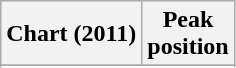<table class="wikitable plainrowheaders">
<tr>
<th scope="col">Chart (2011)</th>
<th scope="col">Peak<br>position</th>
</tr>
<tr>
</tr>
<tr>
</tr>
<tr>
</tr>
<tr>
</tr>
</table>
